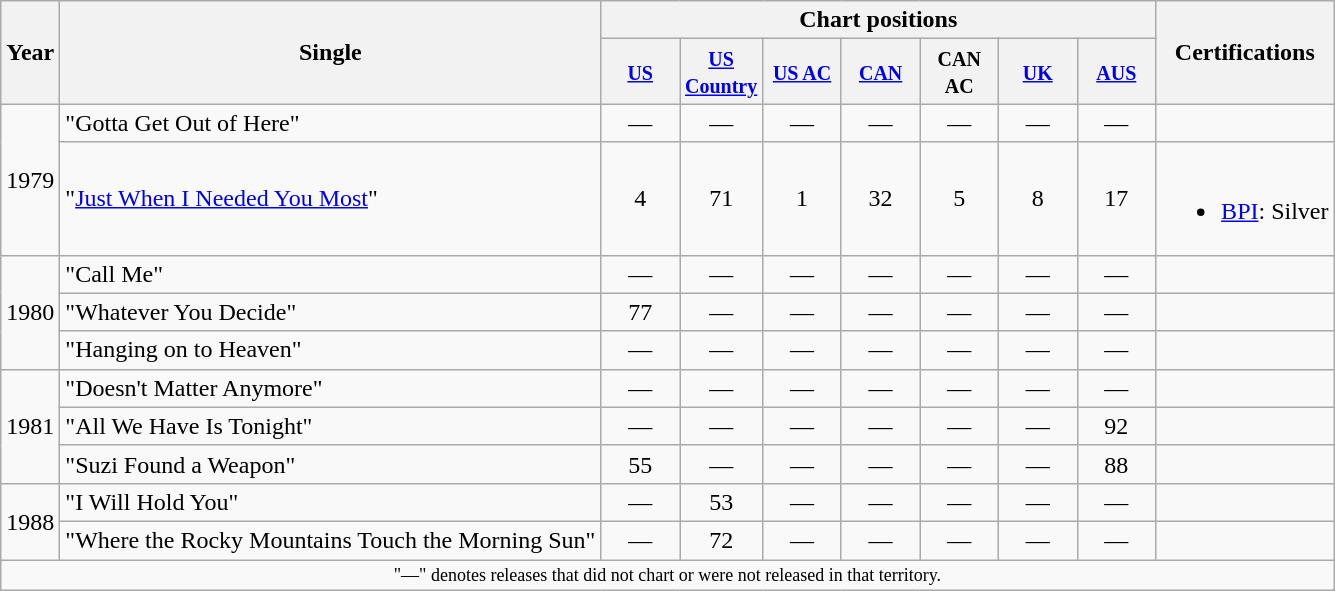<table class="wikitable">
<tr>
<th rowspan="2">Year</th>
<th rowspan="2">Single</th>
<th colspan="7">Chart positions</th>
<th rowspan="2">Certifications</th>
</tr>
<tr>
<th width="45"><small><a href='#'>US</a></small><br></th>
<th width="45"><small><a href='#'>US Country</a></small><br></th>
<th width="45"><small><a href='#'>US AC</a></small><br></th>
<th width="45"><small><a href='#'>CAN</a></small><br></th>
<th width="45"><small>CAN AC</small><br></th>
<th width="45"><small><a href='#'>UK</a></small><br></th>
<th width="45"><small><a href='#'>AUS</a></small><br></th>
</tr>
<tr>
<td rowspan=2>1979</td>
<td>"Gotta Get Out of Here"</td>
<td align=center>—</td>
<td align=center>—</td>
<td align=center>—</td>
<td align=center>—</td>
<td align=center>—</td>
<td align=center>—</td>
<td align=center>—</td>
<td></td>
</tr>
<tr>
<td>"<a href='#'>Just When I Needed You Most</a>"</td>
<td align=center>4</td>
<td align=center>71</td>
<td align=center>1</td>
<td align=center>32</td>
<td align=center>5</td>
<td align=center>8</td>
<td align=center>17</td>
<td><br><ul><li><a href='#'>BPI</a>: Silver</li></ul></td>
</tr>
<tr>
<td rowspan=3>1980</td>
<td>"Call Me"</td>
<td align=center>—</td>
<td align=center>—</td>
<td align=center>—</td>
<td align=center>—</td>
<td align=center>—</td>
<td align=center>—</td>
<td align=center>—</td>
<td></td>
</tr>
<tr>
<td>"Whatever You Decide"</td>
<td align=center>77</td>
<td align=center>—</td>
<td align=center>—</td>
<td align=center>—</td>
<td align=center>—</td>
<td align=center>—</td>
<td align=center>—</td>
<td></td>
</tr>
<tr>
<td>"Hanging on to Heaven"</td>
<td align=center>—</td>
<td align=center>—</td>
<td align=center>—</td>
<td align=center>—</td>
<td align=center>—</td>
<td align=center>—</td>
<td align=center>—</td>
<td></td>
</tr>
<tr>
<td rowspan=3>1981</td>
<td>"Doesn't Matter Anymore"</td>
<td align=center>—</td>
<td align=center>—</td>
<td align=center>—</td>
<td align=center>—</td>
<td align=center>—</td>
<td align=center>—</td>
<td align=center>—</td>
<td></td>
</tr>
<tr>
<td>"All We Have Is Tonight"</td>
<td align=center>—</td>
<td align=center>—</td>
<td align=center>—</td>
<td align=center>—</td>
<td align=center>—</td>
<td align=center>—</td>
<td align=center>92</td>
<td></td>
</tr>
<tr>
<td>"Suzi Found a Weapon"</td>
<td align=center>55</td>
<td align=center>—</td>
<td align=center>—</td>
<td align=center>—</td>
<td align=center>—</td>
<td align=center>—</td>
<td align=center>88</td>
<td></td>
</tr>
<tr>
<td rowspan=2>1988</td>
<td>"I Will Hold You"</td>
<td align=center>—</td>
<td align=center>53</td>
<td align=center>—</td>
<td align=center>—</td>
<td align=center>—</td>
<td align=center>—</td>
<td align=center>—</td>
<td></td>
</tr>
<tr>
<td>"Where the Rocky Mountains Touch the Morning Sun"</td>
<td align=center>—</td>
<td align=center>72</td>
<td align=center>—</td>
<td align=center>—</td>
<td align=center>—</td>
<td align=center>—</td>
<td align=center>—</td>
<td></td>
</tr>
<tr>
<td colspan="11" style="text-align:center; font-size:9pt;">"—" denotes releases that did not chart or were not released in that territory.</td>
</tr>
</table>
